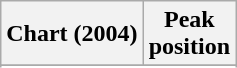<table class="wikitable sortable">
<tr>
<th>Chart (2004)</th>
<th>Peak<br>position</th>
</tr>
<tr>
</tr>
<tr>
</tr>
<tr>
</tr>
<tr>
</tr>
<tr>
</tr>
<tr>
</tr>
<tr>
</tr>
<tr>
</tr>
<tr>
</tr>
<tr>
</tr>
<tr>
</tr>
<tr>
</tr>
<tr>
</tr>
<tr>
</tr>
<tr>
</tr>
<tr>
</tr>
<tr>
</tr>
<tr>
</tr>
<tr>
</tr>
<tr>
</tr>
<tr>
</tr>
<tr>
</tr>
</table>
